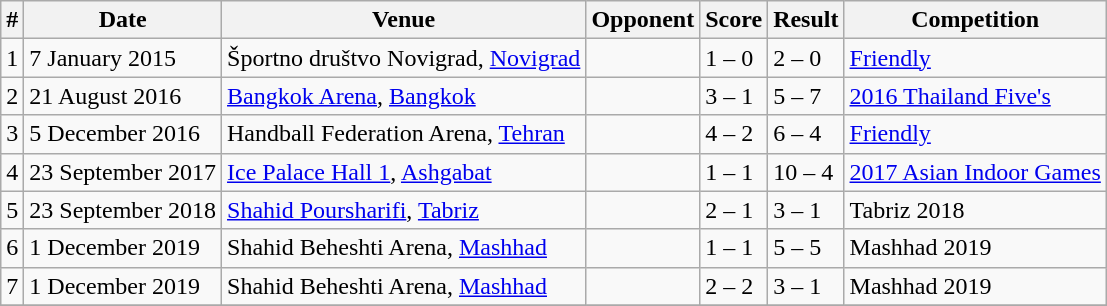<table class="wikitable">
<tr>
<th>#</th>
<th>Date</th>
<th>Venue</th>
<th>Opponent</th>
<th>Score</th>
<th>Result</th>
<th>Competition</th>
</tr>
<tr>
<td>1</td>
<td>7 January 2015</td>
<td> Športno društvo Novigrad, <a href='#'>Novigrad</a></td>
<td></td>
<td>1 – 0</td>
<td>2 – 0</td>
<td><a href='#'>Friendly</a></td>
</tr>
<tr>
<td>2</td>
<td>21 August 2016</td>
<td> <a href='#'>Bangkok Arena</a>, <a href='#'>Bangkok</a></td>
<td></td>
<td>3 – 1</td>
<td>5 – 7</td>
<td><a href='#'>2016 Thailand Five's</a></td>
</tr>
<tr>
<td>3</td>
<td>5 December 2016</td>
<td> Handball Federation Arena, <a href='#'>Tehran</a></td>
<td></td>
<td>4 – 2</td>
<td>6 – 4</td>
<td><a href='#'>Friendly</a></td>
</tr>
<tr>
<td>4</td>
<td>23 September 2017</td>
<td> <a href='#'>Ice Palace Hall 1</a>, <a href='#'>Ashgabat</a></td>
<td></td>
<td>1 – 1</td>
<td>10 – 4</td>
<td><a href='#'>2017 Asian Indoor Games</a></td>
</tr>
<tr>
<td>5</td>
<td>23 September 2018</td>
<td> <a href='#'>Shahid Poursharifi</a>, <a href='#'>Tabriz</a></td>
<td></td>
<td>2 – 1</td>
<td>3 – 1</td>
<td>Tabriz 2018</td>
</tr>
<tr>
<td>6</td>
<td>1 December 2019</td>
<td> Shahid Beheshti Arena, <a href='#'>Mashhad</a></td>
<td></td>
<td>1 – 1</td>
<td>5 – 5</td>
<td>Mashhad 2019</td>
</tr>
<tr>
<td>7</td>
<td>1 December 2019</td>
<td> Shahid Beheshti Arena, <a href='#'>Mashhad</a></td>
<td></td>
<td>2 – 2</td>
<td>3 – 1</td>
<td>Mashhad 2019</td>
</tr>
<tr>
</tr>
</table>
